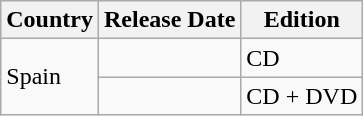<table class="wikitable">
<tr>
<th>Country</th>
<th>Release Date</th>
<th>Edition</th>
</tr>
<tr>
<td rowspan="2">Spain</td>
<td></td>
<td>CD</td>
</tr>
<tr>
<td></td>
<td>CD + DVD</td>
</tr>
</table>
